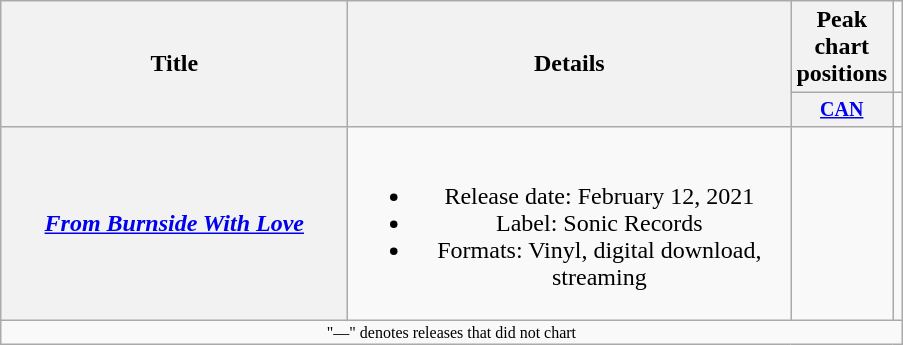<table class="wikitable plainrowheaders" style="text-align:center;">
<tr>
<th rowspan="2" style="width:14em;">Title</th>
<th rowspan="2" style="width:18em;">Details</th>
<th colspan="1">Peak chart positions</th>
</tr>
<tr style="font-size:smaller;">
<th style="width:45px;"><a href='#'>CAN</a><br></th>
<td></td>
</tr>
<tr>
<th scope="row"><em><a href='#'>From Burnside With Love</a></em></th>
<td><br><ul><li>Release date: February 12, 2021</li><li>Label: Sonic Records</li><li>Formats: Vinyl, digital download, streaming</li></ul></td>
<td></td>
</tr>
<tr>
<td colspan="15" style="font-size:8pt">"—" denotes releases that did not chart</td>
</tr>
</table>
